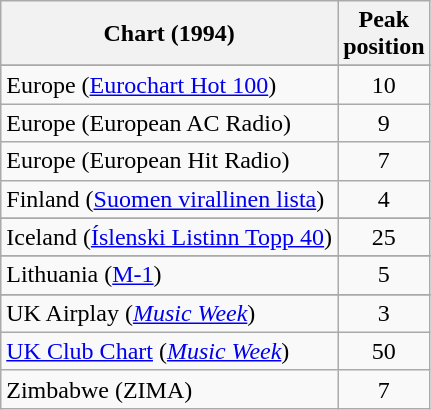<table class="wikitable sortable">
<tr>
<th>Chart (1994)</th>
<th>Peak<br>position</th>
</tr>
<tr>
</tr>
<tr>
</tr>
<tr>
</tr>
<tr>
<td>Europe (<a href='#'>Eurochart Hot 100</a>)</td>
<td align="center">10</td>
</tr>
<tr>
<td>Europe (European AC Radio)</td>
<td align="center">9</td>
</tr>
<tr>
<td>Europe (European Hit Radio)</td>
<td align="center">7</td>
</tr>
<tr>
<td>Finland (<a href='#'>Suomen virallinen lista</a>)</td>
<td align="center">4</td>
</tr>
<tr>
</tr>
<tr>
</tr>
<tr>
<td>Iceland (<a href='#'>Íslenski Listinn Topp 40</a>)</td>
<td align="center">25</td>
</tr>
<tr>
</tr>
<tr>
<td>Lithuania (<a href='#'>M-1</a>)</td>
<td align="center">5</td>
</tr>
<tr>
</tr>
<tr>
</tr>
<tr>
</tr>
<tr>
</tr>
<tr>
</tr>
<tr>
<td>UK Airplay (<em><a href='#'>Music Week</a></em>)</td>
<td align="center">3</td>
</tr>
<tr>
<td><a href='#'>UK Club Chart</a> (<em><a href='#'>Music Week</a></em>)</td>
<td align="center">50</td>
</tr>
<tr>
<td>Zimbabwe (ZIMA)</td>
<td align="center">7</td>
</tr>
</table>
